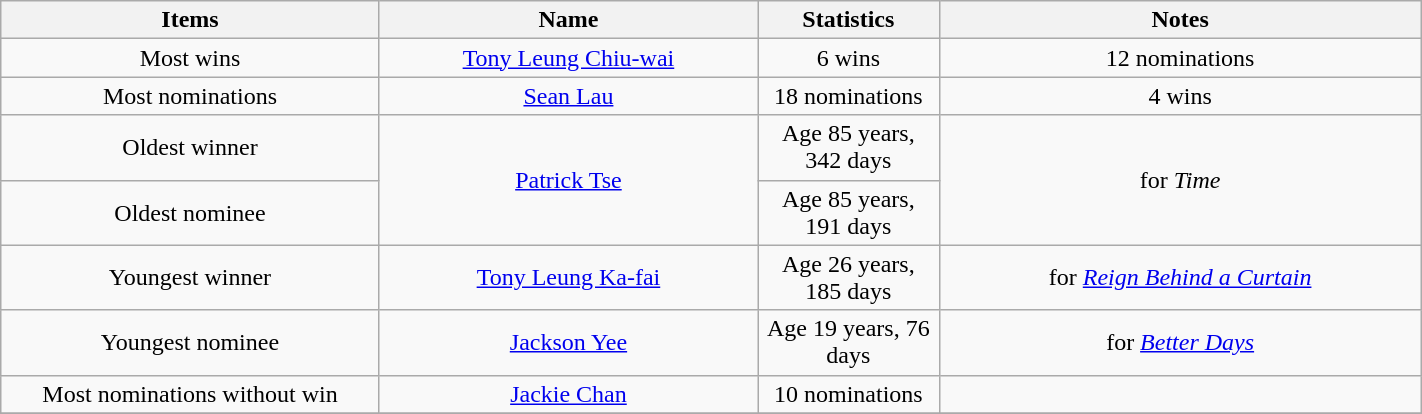<table class="wikitable" style="text-align: center; width:75%">
<tr>
<th width=175><strong>Items</strong></th>
<th width=175><strong>Name</strong></th>
<th width=80><strong>Statistics</strong></th>
<th width=225><strong>Notes</strong></th>
</tr>
<tr>
<td>Most wins</td>
<td><a href='#'>Tony Leung Chiu-wai</a></td>
<td>6 wins</td>
<td>12 nominations</td>
</tr>
<tr>
<td>Most nominations</td>
<td><a href='#'>Sean Lau</a></td>
<td>18 nominations</td>
<td>4 wins</td>
</tr>
<tr>
<td>Oldest winner</td>
<td rowspan="2"><a href='#'>Patrick Tse</a></td>
<td>Age 85 years, 342 days</td>
<td rowspan="2">for <em>Time</em></td>
</tr>
<tr>
<td>Oldest nominee</td>
<td>Age 85 years, 191 days</td>
</tr>
<tr>
<td>Youngest winner</td>
<td><a href='#'>Tony Leung Ka-fai</a></td>
<td>Age 26 years, 185 days</td>
<td>for <em><a href='#'>Reign Behind a Curtain</a></em></td>
</tr>
<tr>
<td>Youngest nominee</td>
<td><a href='#'>Jackson Yee</a></td>
<td>Age 19 years, 76 days</td>
<td>for <em><a href='#'>Better Days</a></em></td>
</tr>
<tr>
<td>Most nominations without win</td>
<td><a href='#'>Jackie Chan</a></td>
<td>10 nominations</td>
<td></td>
</tr>
<tr>
</tr>
</table>
